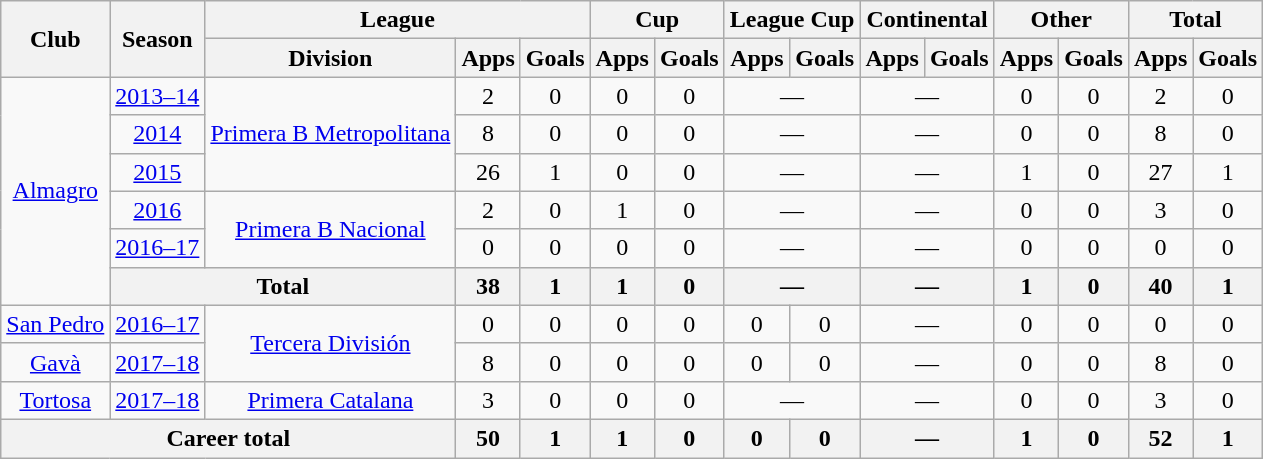<table class="wikitable" style="text-align:center">
<tr>
<th rowspan="2">Club</th>
<th rowspan="2">Season</th>
<th colspan="3">League</th>
<th colspan="2">Cup</th>
<th colspan="2">League Cup</th>
<th colspan="2">Continental</th>
<th colspan="2">Other</th>
<th colspan="2">Total</th>
</tr>
<tr>
<th>Division</th>
<th>Apps</th>
<th>Goals</th>
<th>Apps</th>
<th>Goals</th>
<th>Apps</th>
<th>Goals</th>
<th>Apps</th>
<th>Goals</th>
<th>Apps</th>
<th>Goals</th>
<th>Apps</th>
<th>Goals</th>
</tr>
<tr>
<td rowspan="6"><a href='#'>Almagro</a></td>
<td><a href='#'>2013–14</a></td>
<td rowspan="3"><a href='#'>Primera B Metropolitana</a></td>
<td>2</td>
<td>0</td>
<td>0</td>
<td>0</td>
<td colspan="2">—</td>
<td colspan="2">—</td>
<td>0</td>
<td>0</td>
<td>2</td>
<td>0</td>
</tr>
<tr>
<td><a href='#'>2014</a></td>
<td>8</td>
<td>0</td>
<td>0</td>
<td>0</td>
<td colspan="2">—</td>
<td colspan="2">—</td>
<td>0</td>
<td>0</td>
<td>8</td>
<td>0</td>
</tr>
<tr>
<td><a href='#'>2015</a></td>
<td>26</td>
<td>1</td>
<td>0</td>
<td>0</td>
<td colspan="2">—</td>
<td colspan="2">—</td>
<td>1</td>
<td>0</td>
<td>27</td>
<td>1</td>
</tr>
<tr>
<td><a href='#'>2016</a></td>
<td rowspan="2"><a href='#'>Primera B Nacional</a></td>
<td>2</td>
<td>0</td>
<td>1</td>
<td>0</td>
<td colspan="2">—</td>
<td colspan="2">—</td>
<td>0</td>
<td>0</td>
<td>3</td>
<td>0</td>
</tr>
<tr>
<td><a href='#'>2016–17</a></td>
<td>0</td>
<td>0</td>
<td>0</td>
<td>0</td>
<td colspan="2">—</td>
<td colspan="2">—</td>
<td>0</td>
<td>0</td>
<td>0</td>
<td>0</td>
</tr>
<tr>
<th colspan="2">Total</th>
<th>38</th>
<th>1</th>
<th>1</th>
<th>0</th>
<th colspan="2">—</th>
<th colspan="2">—</th>
<th>1</th>
<th>0</th>
<th>40</th>
<th>1</th>
</tr>
<tr>
<td rowspan="1"><a href='#'>San Pedro</a></td>
<td><a href='#'>2016–17</a></td>
<td rowspan="2"><a href='#'>Tercera División</a></td>
<td>0</td>
<td>0</td>
<td>0</td>
<td>0</td>
<td>0</td>
<td>0</td>
<td colspan="2">—</td>
<td>0</td>
<td>0</td>
<td>0</td>
<td>0</td>
</tr>
<tr>
<td rowspan="1"><a href='#'>Gavà</a></td>
<td><a href='#'>2017–18</a></td>
<td>8</td>
<td>0</td>
<td>0</td>
<td>0</td>
<td>0</td>
<td>0</td>
<td colspan="2">—</td>
<td>0</td>
<td>0</td>
<td>8</td>
<td>0</td>
</tr>
<tr>
<td rowspan="1"><a href='#'>Tortosa</a></td>
<td><a href='#'>2017–18</a></td>
<td rowspan="1"><a href='#'>Primera Catalana</a></td>
<td>3</td>
<td>0</td>
<td>0</td>
<td>0</td>
<td colspan="2">—</td>
<td colspan="2">—</td>
<td>0</td>
<td>0</td>
<td>3</td>
<td>0</td>
</tr>
<tr>
<th colspan="3">Career total</th>
<th>50</th>
<th>1</th>
<th>1</th>
<th>0</th>
<th>0</th>
<th>0</th>
<th colspan="2">—</th>
<th>1</th>
<th>0</th>
<th>52</th>
<th>1</th>
</tr>
</table>
